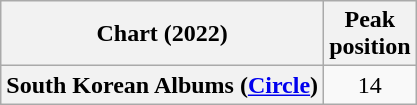<table class="wikitable plainrowheaders" style="text-align:center">
<tr>
<th scope="col">Chart (2022)</th>
<th scope="col">Peak<br>position</th>
</tr>
<tr>
<th scope="row">South Korean Albums (<a href='#'>Circle</a>)</th>
<td>14</td>
</tr>
</table>
